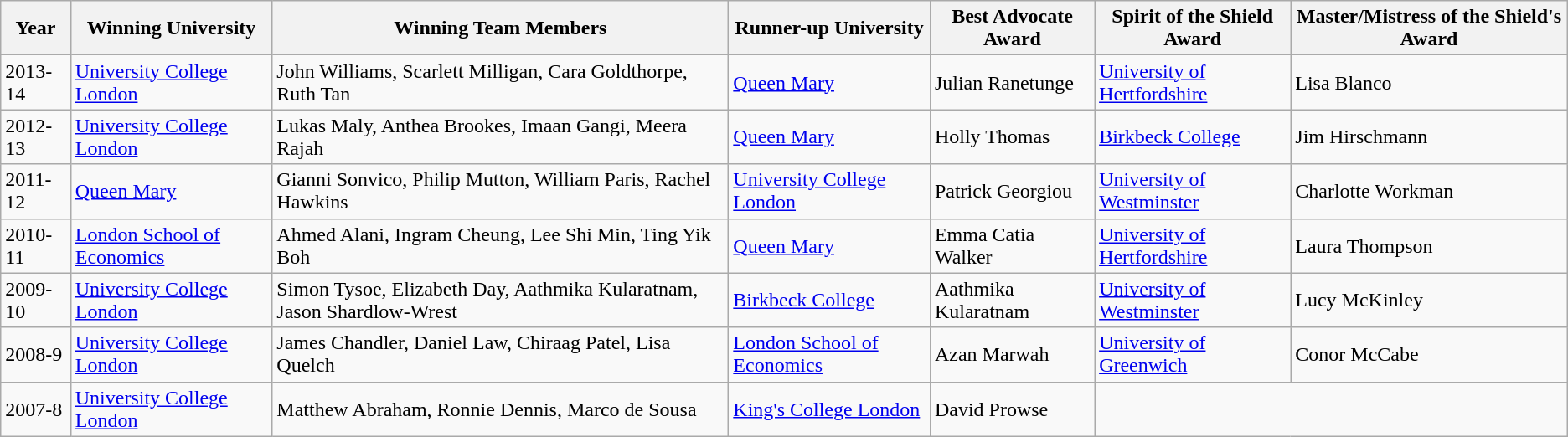<table class="wikitable">
<tr>
<th>Year</th>
<th>Winning University</th>
<th>Winning Team Members</th>
<th>Runner-up University</th>
<th>Best Advocate Award</th>
<th>Spirit of the Shield Award</th>
<th>Master/Mistress of the Shield's Award</th>
</tr>
<tr>
<td>2013-14</td>
<td><a href='#'>University College London</a></td>
<td>John Williams, Scarlett Milligan, Cara Goldthorpe, Ruth Tan</td>
<td><a href='#'>Queen Mary</a></td>
<td>Julian Ranetunge</td>
<td><a href='#'>University of Hertfordshire</a></td>
<td>Lisa Blanco</td>
</tr>
<tr>
<td>2012-13</td>
<td><a href='#'>University College London</a></td>
<td>Lukas Maly, Anthea Brookes, Imaan Gangi, Meera Rajah</td>
<td><a href='#'>Queen Mary</a></td>
<td>Holly Thomas</td>
<td><a href='#'>Birkbeck College</a></td>
<td>Jim Hirschmann</td>
</tr>
<tr>
<td>2011-12</td>
<td><a href='#'>Queen Mary</a></td>
<td>Gianni Sonvico, Philip Mutton, William Paris, Rachel Hawkins</td>
<td><a href='#'>University College London</a></td>
<td>Patrick Georgiou</td>
<td><a href='#'>University of Westminster</a></td>
<td>Charlotte Workman</td>
</tr>
<tr>
<td>2010-11</td>
<td><a href='#'>London School of Economics</a></td>
<td>Ahmed Alani, Ingram Cheung, Lee Shi Min, Ting Yik Boh</td>
<td><a href='#'>Queen Mary</a></td>
<td>Emma Catia Walker</td>
<td><a href='#'>University of Hertfordshire</a></td>
<td>Laura Thompson</td>
</tr>
<tr>
<td>2009-10</td>
<td><a href='#'>University College London</a></td>
<td>Simon Tysoe, Elizabeth Day, Aathmika Kularatnam, Jason Shardlow-Wrest</td>
<td><a href='#'>Birkbeck College</a></td>
<td>Aathmika Kularatnam</td>
<td><a href='#'>University of Westminster</a></td>
<td>Lucy McKinley</td>
</tr>
<tr>
<td>2008-9</td>
<td><a href='#'>University College London</a></td>
<td>James Chandler, Daniel Law, Chiraag Patel, Lisa Quelch</td>
<td><a href='#'>London School of Economics</a></td>
<td>Azan Marwah</td>
<td><a href='#'>University of Greenwich</a></td>
<td>Conor McCabe</td>
</tr>
<tr>
<td>2007-8</td>
<td><a href='#'>University College London</a></td>
<td>Matthew Abraham, Ronnie Dennis, Marco de Sousa</td>
<td><a href='#'>King's College London</a></td>
<td>David Prowse</td>
</tr>
</table>
